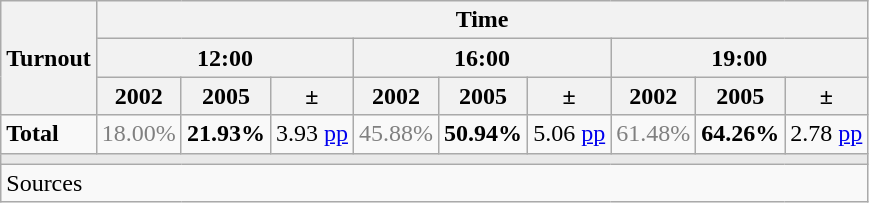<table class="wikitable sortable" style="text-align:right;">
<tr>
<th rowspan="3">Turnout</th>
<th colspan="9">Time</th>
</tr>
<tr>
<th colspan="3">12:00</th>
<th colspan="3">16:00</th>
<th colspan="3">19:00</th>
</tr>
<tr>
<th>2002</th>
<th>2005</th>
<th>±</th>
<th>2002</th>
<th>2005</th>
<th>±</th>
<th>2002</th>
<th>2005</th>
<th>±</th>
</tr>
<tr>
<td align="left"><strong>Total</strong></td>
<td style="color:gray;">18.00%</td>
<td><strong>21.93%</strong></td>
<td> 3.93 <a href='#'>pp</a></td>
<td style="color:gray;">45.88%</td>
<td><strong>50.94%</strong></td>
<td> 5.06 <a href='#'>pp</a></td>
<td style="color:gray;">61.48%</td>
<td><strong>64.26%</strong></td>
<td> 2.78 <a href='#'>pp</a></td>
</tr>
<tr>
<td colspan="10" bgcolor="#E9E9E9"></td>
</tr>
<tr>
<td align="left" colspan="10">Sources</td>
</tr>
</table>
